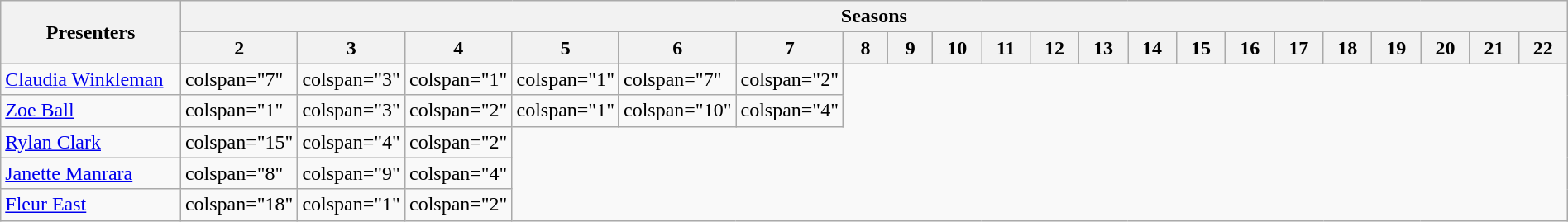<table class="wikitable plainrowheaders" style="width:100%;">
<tr>
<th rowspan="2" style="width:15%;">Presenters</th>
<th colspan="22">Seasons</th>
</tr>
<tr>
<th style="width:4%;">2</th>
<th style="width:4%;">3</th>
<th style="width:4%;">4</th>
<th style="width:4%;">5</th>
<th style="width:4%;">6</th>
<th style="width:4%;">7</th>
<th style="width:4%;">8</th>
<th style="width:4%;">9</th>
<th style="width:4%;">10</th>
<th style="width:4%;">11</th>
<th style="width:4%;">12</th>
<th style="width:4%;">13</th>
<th style="width:4%;">14</th>
<th style="width:4%;">15</th>
<th style="width:4%;">16</th>
<th style="width:4%;">17</th>
<th style="width:4%;">18</th>
<th style="width:4%;">19</th>
<th style="width:4%;">20</th>
<th style="width:4%;">21</th>
<th style="width:4%;">22</th>
</tr>
<tr>
<td><a href='#'>Claudia Winkleman</a></td>
<td>colspan="7" </td>
<td>colspan="3" </td>
<td>colspan="1" </td>
<td>colspan="1" </td>
<td>colspan="7" </td>
<td>colspan="2" </td>
</tr>
<tr>
<td><a href='#'>Zoe Ball</a></td>
<td>colspan="1" </td>
<td>colspan="3" </td>
<td>colspan="2" </td>
<td>colspan="1" </td>
<td>colspan="10" </td>
<td>colspan="4" </td>
</tr>
<tr>
<td><a href='#'>Rylan Clark</a></td>
<td>colspan="15" </td>
<td>colspan="4" </td>
<td>colspan="2" </td>
</tr>
<tr>
<td><a href='#'>Janette Manrara</a></td>
<td>colspan="8" </td>
<td>colspan="9" </td>
<td>colspan="4" </td>
</tr>
<tr>
<td><a href='#'>Fleur East</a></td>
<td>colspan="18" </td>
<td>colspan="1" </td>
<td>colspan="2" </td>
</tr>
</table>
